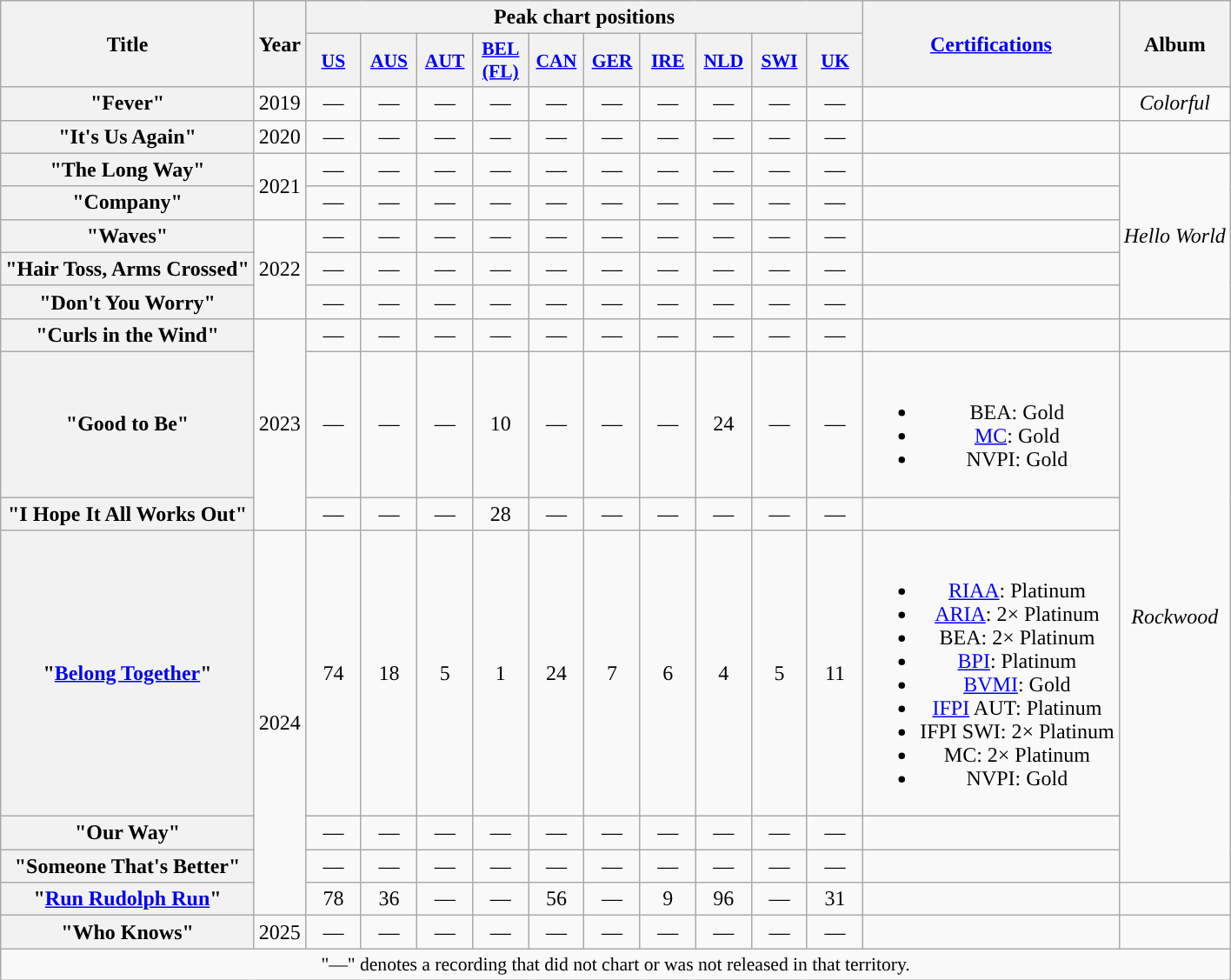<table class="wikitable plainrowheaders" style="text-align:center">
<tr>
<th scope="col" rowspan="2">Title</th>
<th scope="col" rowspan="2">Year</th>
<th scope="col" colspan="10">Peak chart positions</th>
<th scope="col" rowspan="2"><a href='#'>Certifications</a></th>
<th scope="col" rowspan="2">Album</th>
</tr>
<tr>
<th scope="col" style="width:2.5em;font-size:90%;"><a href='#'>US</a><br></th>
<th scope="col" style="width:2.5em;font-size:90%;"><a href='#'>AUS</a><br></th>
<th scope="col" style="width:2.5em;font-size:90%;"><a href='#'>AUT</a><br></th>
<th scope="col" style="width:2.5em;font-size:90%;"><a href='#'>BEL<br>(FL)</a><br></th>
<th scope="col" style="width:2.5em;font-size:90%;"><a href='#'>CAN</a><br></th>
<th scope="col" style="width:2.5em;font-size:90%;"><a href='#'>GER</a><br></th>
<th scope="col" style="width:2.5em;font-size:90%;"><a href='#'>IRE</a><br></th>
<th scope="col" style="width:2.5em;font-size:90%;"><a href='#'>NLD</a><br></th>
<th scope="col" style="width:2.5em;font-size:90%;"><a href='#'>SWI</a><br></th>
<th scope="col" style="width:2.5em;font-size:90%;"><a href='#'>UK</a><br></th>
</tr>
<tr>
<th scope="row">"Fever"</th>
<td>2019</td>
<td>—</td>
<td>—</td>
<td>—</td>
<td>—</td>
<td>—</td>
<td>—</td>
<td>—</td>
<td>—</td>
<td>—</td>
<td>—</td>
<td></td>
<td><em>Colorful</em></td>
</tr>
<tr>
<th scope="row">"It's Us Again"</th>
<td>2020</td>
<td>—</td>
<td>—</td>
<td>—</td>
<td>—</td>
<td>—</td>
<td>—</td>
<td>—</td>
<td>—</td>
<td>—</td>
<td>—</td>
<td></td>
<td></td>
</tr>
<tr>
<th scope="row">"The Long Way"</th>
<td rowspan="2">2021</td>
<td>—</td>
<td>—</td>
<td>—</td>
<td>—</td>
<td>—</td>
<td>—</td>
<td>—</td>
<td>—</td>
<td>—</td>
<td>—</td>
<td></td>
<td rowspan="5"><em>Hello World</em></td>
</tr>
<tr>
<th scope="row">"Company"</th>
<td>—</td>
<td>—</td>
<td>—</td>
<td>—</td>
<td>—</td>
<td>—</td>
<td>—</td>
<td>—</td>
<td>—</td>
<td>—</td>
<td></td>
</tr>
<tr>
<th scope="row">"Waves"</th>
<td rowspan="3">2022</td>
<td>—</td>
<td>—</td>
<td>—</td>
<td>—</td>
<td>—</td>
<td>—</td>
<td>—</td>
<td>—</td>
<td>—</td>
<td>—</td>
<td></td>
</tr>
<tr>
<th scope="row">"Hair Toss, Arms Crossed"</th>
<td>—</td>
<td>—</td>
<td>—</td>
<td>—</td>
<td>—</td>
<td>—</td>
<td>—</td>
<td>—</td>
<td>—</td>
<td>—</td>
<td></td>
</tr>
<tr>
<th scope="row">"Don't You Worry"</th>
<td>—</td>
<td>—</td>
<td>—</td>
<td>—</td>
<td>—</td>
<td>—</td>
<td>—</td>
<td>—</td>
<td>—</td>
<td>—</td>
<td></td>
</tr>
<tr>
<th scope="row">"Curls in the Wind"</th>
<td rowspan="3">2023</td>
<td>—</td>
<td>—</td>
<td>—</td>
<td>—</td>
<td>—</td>
<td>—</td>
<td>—</td>
<td>—</td>
<td>—</td>
<td>—</td>
<td></td>
<td></td>
</tr>
<tr>
<th scope="row">"Good to Be"</th>
<td>—</td>
<td>—</td>
<td>—</td>
<td>10</td>
<td>—</td>
<td>—</td>
<td>—</td>
<td>24</td>
<td>—</td>
<td>—</td>
<td><br><ul><li>BEA: Gold</li><li><a href='#'>MC</a>: Gold</li><li>NVPI: Gold</li></ul></td>
<td rowspan="5"><em>Rockwood</em></td>
</tr>
<tr>
<th scope="row">"I Hope It All Works Out"</th>
<td>—</td>
<td>—</td>
<td>—</td>
<td>28</td>
<td>—</td>
<td>—</td>
<td>—</td>
<td>—</td>
<td>—</td>
<td>—</td>
<td></td>
</tr>
<tr>
<th scope="row">"<a href='#'>Belong Together</a>"</th>
<td rowspan="4">2024</td>
<td>74</td>
<td>18</td>
<td>5</td>
<td>1</td>
<td>24</td>
<td>7</td>
<td>6</td>
<td>4</td>
<td>5</td>
<td>11</td>
<td><br><ul><li><a href='#'>RIAA</a>: Platinum</li><li><a href='#'>ARIA</a>: 2× Platinum</li><li>BEA: 2× Platinum</li><li><a href='#'>BPI</a>: Platinum</li><li><a href='#'>BVMI</a>: Gold</li><li><a href='#'>IFPI</a> AUT: Platinum</li><li>IFPI SWI: 2× Platinum</li><li>MC: 2× Platinum</li><li>NVPI: Gold</li></ul></td>
</tr>
<tr>
<th scope="row">"Our Way"</th>
<td>—</td>
<td>—</td>
<td>—</td>
<td>—</td>
<td>—</td>
<td>—</td>
<td>—</td>
<td>—</td>
<td>—</td>
<td>—</td>
<td></td>
</tr>
<tr>
<th scope="row">"Someone That's Better"</th>
<td>—</td>
<td>—</td>
<td>—</td>
<td>—</td>
<td>—</td>
<td>—</td>
<td>—</td>
<td>—</td>
<td>—</td>
<td>—</td>
<td></td>
</tr>
<tr>
<th scope="row">"<a href='#'>Run Rudolph Run</a>"</th>
<td>78</td>
<td>36</td>
<td>—</td>
<td>—</td>
<td>56</td>
<td>—</td>
<td>9</td>
<td>96</td>
<td>—</td>
<td>31</td>
<td></td>
<td></td>
</tr>
<tr>
<th scope="row">"Who Knows"</th>
<td>2025</td>
<td>—</td>
<td>—</td>
<td>—</td>
<td>—</td>
<td>—</td>
<td>—</td>
<td>—</td>
<td>—</td>
<td>—</td>
<td>—</td>
<td></td>
<td></td>
</tr>
<tr>
<td colspan="14" style="font-size:90%">"—" denotes a recording that did not chart or was not released in that territory.</td>
</tr>
</table>
